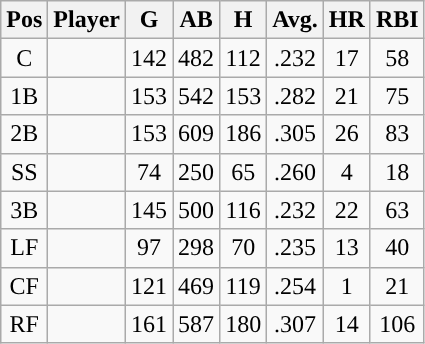<table class="wikitable sortable" style="text-align:center">
<tr>
<th>Pos</th>
<th>Player</th>
<th>G</th>
<th>AB</th>
<th>H</th>
<th>Avg.</th>
<th>HR</th>
<th>RBI</th>
</tr>
<tr>
<td>C</td>
<td></td>
<td>142</td>
<td>482</td>
<td>112</td>
<td>.232</td>
<td>17</td>
<td>58</td>
</tr>
<tr>
<td>1B</td>
<td></td>
<td>153</td>
<td>542</td>
<td>153</td>
<td>.282</td>
<td>21</td>
<td>75</td>
</tr>
<tr>
<td>2B</td>
<td></td>
<td>153</td>
<td>609</td>
<td>186</td>
<td>.305</td>
<td>26</td>
<td>83</td>
</tr>
<tr>
<td>SS</td>
<td></td>
<td>74</td>
<td>250</td>
<td>65</td>
<td>.260</td>
<td>4</td>
<td>18</td>
</tr>
<tr>
<td>3B</td>
<td></td>
<td>145</td>
<td>500</td>
<td>116</td>
<td>.232</td>
<td>22</td>
<td>63</td>
</tr>
<tr>
<td>LF</td>
<td></td>
<td>97</td>
<td>298</td>
<td>70</td>
<td>.235</td>
<td>13</td>
<td>40</td>
</tr>
<tr>
<td>CF</td>
<td></td>
<td>121</td>
<td>469</td>
<td>119</td>
<td>.254</td>
<td>1</td>
<td>21</td>
</tr>
<tr>
<td>RF</td>
<td></td>
<td>161</td>
<td>587</td>
<td>180</td>
<td>.307</td>
<td>14</td>
<td>106</td>
</tr>
</table>
